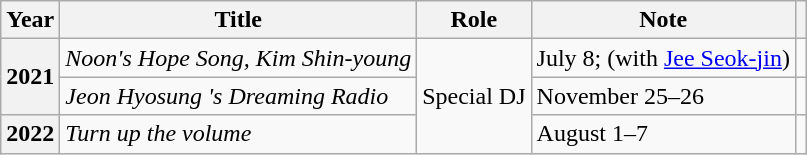<table class="wikitable plainrowheaders sortable nowrap">
<tr>
<th scope="col">Year</th>
<th scope="col">Title</th>
<th scope="col">Role</th>
<th scope="col">Note</th>
<th scope="col" class="unsortable"></th>
</tr>
<tr>
<th scope="row"  rowspan=2>2021</th>
<td><em>Noon's Hope Song, Kim Shin-young</em></td>
<td rowspan=3>Special DJ</td>
<td>July 8; (with <a href='#'>Jee Seok-jin</a>)</td>
<td style="text-align:center"></td>
</tr>
<tr>
<td><em>Jeon Hyosung 's Dreaming Radio</em></td>
<td>November 25–26</td>
<td style="text-align:center"></td>
</tr>
<tr>
<th scope="row">2022</th>
<td><em>Turn up the volume</em></td>
<td>August 1–7</td>
<td style="text-align:center"></td>
</tr>
</table>
